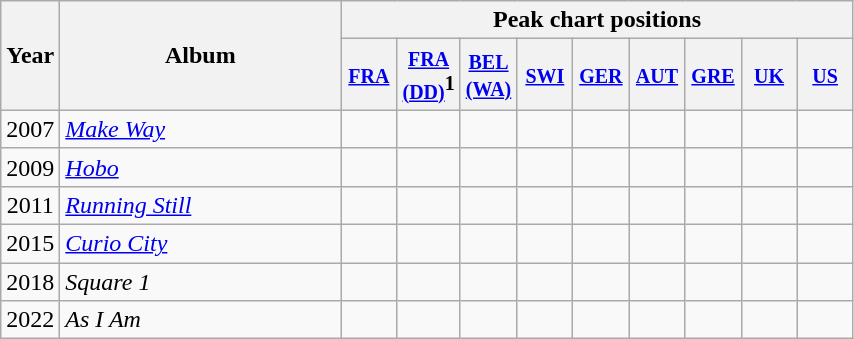<table class="wikitable">
<tr>
<th align="center" rowspan="2">Year</th>
<th align="center" rowspan="2" width="180">Album</th>
<th align="center" colspan="9">Peak chart positions</th>
</tr>
<tr ----->
<th width="30"><small><a href='#'>FRA</a></small></th>
<th width="30"><small><a href='#'>FRA (DD)</a></small><sup>1</sup></th>
<th width="30"><small><a href='#'>BEL (WA)</a></small></th>
<th width="30"><small><a href='#'>SWI</a></small><br></th>
<th width="30"><small><a href='#'>GER</a></small></th>
<th width="30"><small><a href='#'>AUT</a></small></th>
<th width="30"><small><a href='#'>GRE</a></small></th>
<th width="30"><small><a href='#'>UK</a></small></th>
<th width="30"><small><a href='#'>US</a></small></th>
</tr>
<tr ----->
<td align="center">2007</td>
<td><em><a href='#'>Make Way</a></em></td>
<td></td>
<td></td>
<td></td>
<td></td>
<td></td>
<td></td>
<td></td>
<td></td>
<td></td>
</tr>
<tr ----->
<td align="center">2009</td>
<td><em><a href='#'>Hobo</a></em></td>
<td></td>
<td></td>
<td></td>
<td></td>
<td></td>
<td></td>
<td></td>
<td></td>
<td></td>
</tr>
<tr ----->
<td align="center">2011</td>
<td><em><a href='#'>Running Still</a></em></td>
<td></td>
<td></td>
<td></td>
<td></td>
<td></td>
<td></td>
<td></td>
<td></td>
<td></td>
</tr>
<tr ----->
<td align="center">2015</td>
<td><em><a href='#'>Curio City</a></em></td>
<td></td>
<td></td>
<td></td>
<td></td>
<td></td>
<td></td>
<td></td>
<td></td>
<td></td>
</tr>
<tr>
<td align="center">2018</td>
<td><em>Square 1</em></td>
<td></td>
<td></td>
<td></td>
<td></td>
<td></td>
<td></td>
<td></td>
<td></td>
<td></td>
</tr>
<tr>
<td align="center">2022</td>
<td><em>As I Am</em></td>
<td></td>
<td></td>
<td></td>
<td></td>
<td></td>
<td></td>
<td></td>
<td></td>
<td></td>
</tr>
</table>
